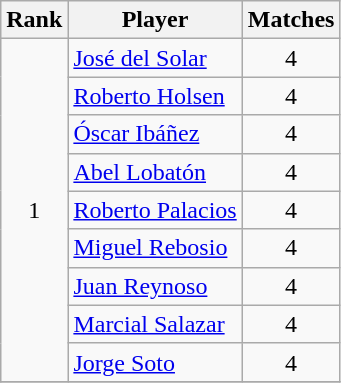<table class="wikitable" style="text-align: left;">
<tr>
<th>Rank</th>
<th>Player</th>
<th>Matches</th>
</tr>
<tr>
<td rowspan=9 align=center>1</td>
<td><a href='#'>José del Solar</a></td>
<td align=center>4</td>
</tr>
<tr>
<td><a href='#'>Roberto Holsen</a></td>
<td align=center>4</td>
</tr>
<tr>
<td><a href='#'>Óscar Ibáñez</a></td>
<td align=center>4</td>
</tr>
<tr>
<td><a href='#'>Abel Lobatón</a></td>
<td align=center>4</td>
</tr>
<tr>
<td><a href='#'>Roberto Palacios</a></td>
<td align=center>4</td>
</tr>
<tr>
<td><a href='#'>Miguel Rebosio</a></td>
<td align=center>4</td>
</tr>
<tr>
<td><a href='#'>Juan Reynoso</a></td>
<td align=center>4</td>
</tr>
<tr>
<td><a href='#'>Marcial Salazar</a></td>
<td align=center>4</td>
</tr>
<tr>
<td><a href='#'>Jorge Soto</a></td>
<td align=center>4</td>
</tr>
<tr>
</tr>
</table>
